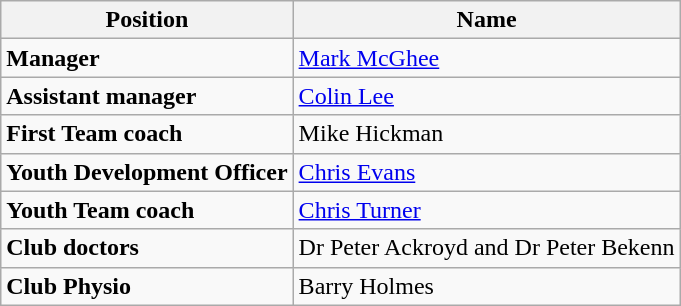<table class="wikitable">
<tr>
<th>Position</th>
<th>Name</th>
</tr>
<tr>
<td><strong>Manager</strong></td>
<td><a href='#'>Mark McGhee</a></td>
</tr>
<tr>
<td><strong>Assistant manager</strong></td>
<td><a href='#'>Colin Lee</a></td>
</tr>
<tr>
<td><strong>First Team coach</strong></td>
<td>Mike Hickman</td>
</tr>
<tr>
<td><strong>Youth Development Officer</strong></td>
<td><a href='#'>Chris Evans</a></td>
</tr>
<tr>
<td><strong>Youth Team coach</strong></td>
<td><a href='#'>Chris Turner</a></td>
</tr>
<tr>
<td><strong>Club doctors</strong></td>
<td>Dr Peter Ackroyd and Dr Peter Bekenn</td>
</tr>
<tr>
<td><strong>Club Physio</strong></td>
<td>Barry Holmes</td>
</tr>
</table>
